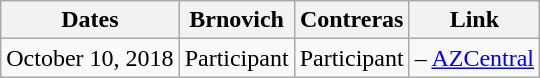<table class="wikitable" style="text-align:center">
<tr>
<th>Dates</th>
<th>Brnovich</th>
<th>Contreras</th>
<th>Link</th>
</tr>
<tr>
<td>October 10, 2018</td>
<td>Participant</td>
<td>Participant</td>
<td align="left"> – <a href='#'>AZCentral</a></td>
</tr>
</table>
